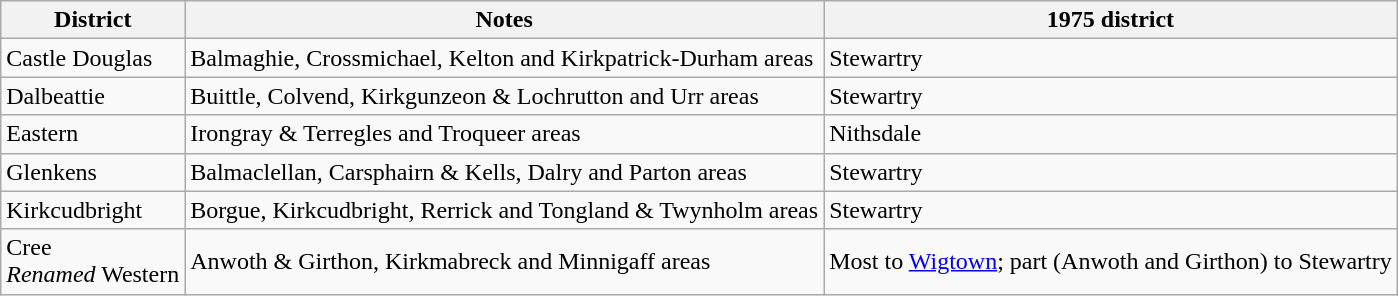<table class="wikitable">
<tr>
<th>District</th>
<th>Notes</th>
<th>1975 district</th>
</tr>
<tr>
<td>Castle Douglas</td>
<td>Balmaghie, Crossmichael, Kelton and Kirkpatrick-Durham areas</td>
<td>Stewartry</td>
</tr>
<tr>
<td>Dalbeattie</td>
<td>Buittle, Colvend, Kirkgunzeon & Lochrutton and Urr areas</td>
<td>Stewartry</td>
</tr>
<tr>
<td>Eastern</td>
<td>Irongray & Terregles and Troqueer areas</td>
<td>Nithsdale</td>
</tr>
<tr>
<td>Glenkens</td>
<td>Balmaclellan, Carsphairn & Kells, Dalry and Parton areas</td>
<td>Stewartry</td>
</tr>
<tr>
<td>Kirkcudbright</td>
<td>Borgue, Kirkcudbright, Rerrick and Tongland & Twynholm areas</td>
<td>Stewartry</td>
</tr>
<tr>
<td>Cree <br><em>Renamed</em> Western</td>
<td>Anwoth & Girthon, Kirkmabreck and Minnigaff areas</td>
<td>Most to <a href='#'>Wigtown</a>; part (Anwoth and Girthon) to Stewartry</td>
</tr>
</table>
